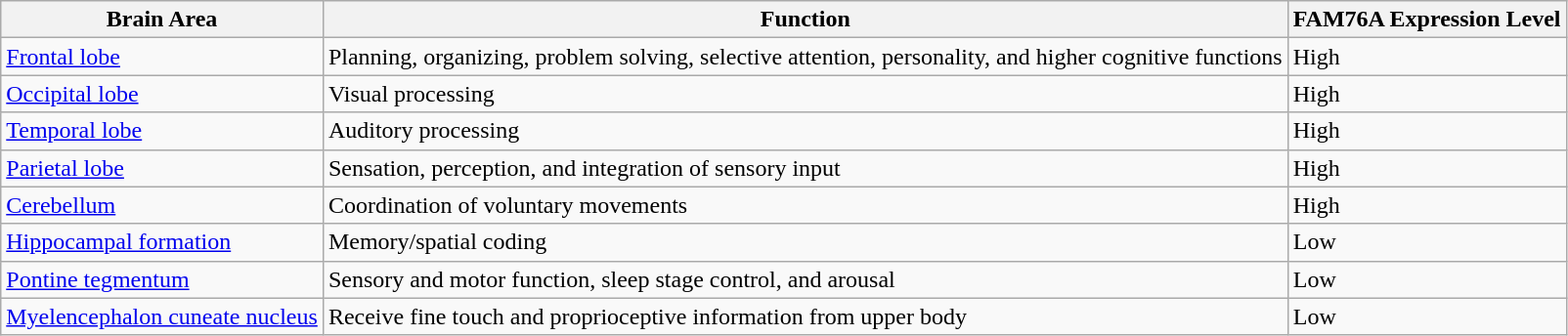<table class="wikitable">
<tr>
<th>Brain Area</th>
<th>Function</th>
<th>FAM76A Expression Level</th>
</tr>
<tr>
<td><a href='#'>Frontal lobe</a></td>
<td>Planning, organizing, problem solving, selective attention, personality, and higher cognitive functions</td>
<td>High</td>
</tr>
<tr>
<td><a href='#'>Occipital lobe</a></td>
<td>Visual processing</td>
<td>High</td>
</tr>
<tr>
<td><a href='#'>Temporal lobe</a></td>
<td>Auditory processing</td>
<td>High</td>
</tr>
<tr>
<td><a href='#'>Parietal lobe</a></td>
<td>Sensation, perception, and integration of sensory input</td>
<td>High</td>
</tr>
<tr>
<td><a href='#'>Cerebellum</a></td>
<td>Coordination of voluntary movements</td>
<td>High</td>
</tr>
<tr>
<td><a href='#'>Hippocampal formation</a></td>
<td>Memory/spatial coding</td>
<td>Low</td>
</tr>
<tr>
<td><a href='#'>Pontine tegmentum</a></td>
<td>Sensory and motor function, sleep stage control, and arousal</td>
<td>Low</td>
</tr>
<tr>
<td><a href='#'>Myelencephalon cuneate nucleus</a></td>
<td>Receive fine touch and proprioceptive information from upper body</td>
<td>Low</td>
</tr>
</table>
